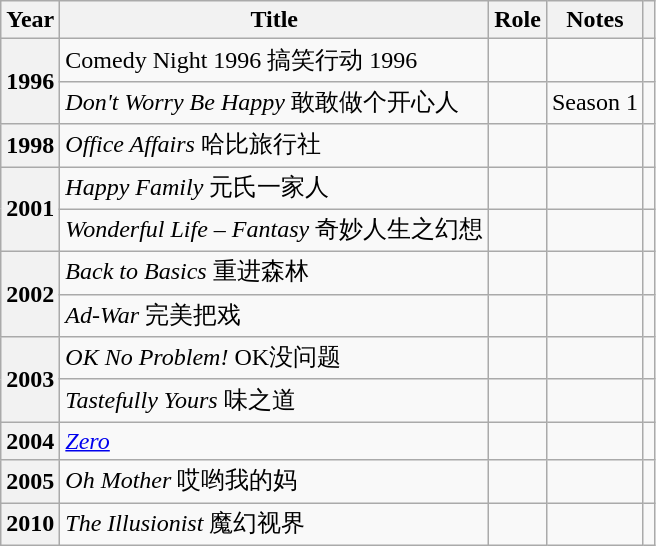<table class="wikitable sortable plainrowheaders">
<tr>
<th scope="col">Year</th>
<th scope="col">Title</th>
<th scope="col">Role</th>
<th scope="col" class="unsortable">Notes</th>
<th scope="col" class="unsortable"></th>
</tr>
<tr>
<th scope="row" rowspan="2">1996</th>
<td>Comedy Night 1996 搞笑行动 1996</td>
<td></td>
<td></td>
<td></td>
</tr>
<tr>
<td><em>Don't Worry Be Happy</em> 敢敢做个开心人</td>
<td></td>
<td>Season 1</td>
<td></td>
</tr>
<tr>
<th scope="row">1998</th>
<td><em>Office Affairs</em> 哈比旅行社</td>
<td></td>
<td></td>
<td></td>
</tr>
<tr>
<th scope="row" rowspan="2">2001</th>
<td><em>Happy Family</em> 元氏一家人</td>
<td></td>
<td></td>
<td></td>
</tr>
<tr>
<td><em>Wonderful Life – Fantasy</em> 奇妙人生之幻想</td>
<td></td>
<td></td>
<td></td>
</tr>
<tr>
<th scope="row" rowspan="2">2002</th>
<td><em>Back to Basics</em> 重进森林</td>
<td></td>
<td></td>
<td></td>
</tr>
<tr>
<td><em>Ad-War</em> 完美把戏</td>
<td></td>
<td></td>
<td></td>
</tr>
<tr>
<th scope="row" rowspan="2">2003</th>
<td><em>OK No Problem!</em> OK没问题</td>
<td></td>
<td></td>
<td></td>
</tr>
<tr>
<td><em>Tastefully Yours</em> 味之道</td>
<td></td>
<td></td>
<td></td>
</tr>
<tr>
<th scope="row">2004</th>
<td><a href='#'><em>Zero</em></a></td>
<td></td>
<td></td>
<td></td>
</tr>
<tr>
<th scope="row">2005</th>
<td><em>Oh Mother</em> 哎哟我的妈</td>
<td></td>
<td></td>
<td></td>
</tr>
<tr>
<th scope="row" rowspan="1">2010</th>
<td><em>The Illusionist</em> 魔幻视界</td>
<td></td>
<td></td>
<td></td>
</tr>
</table>
